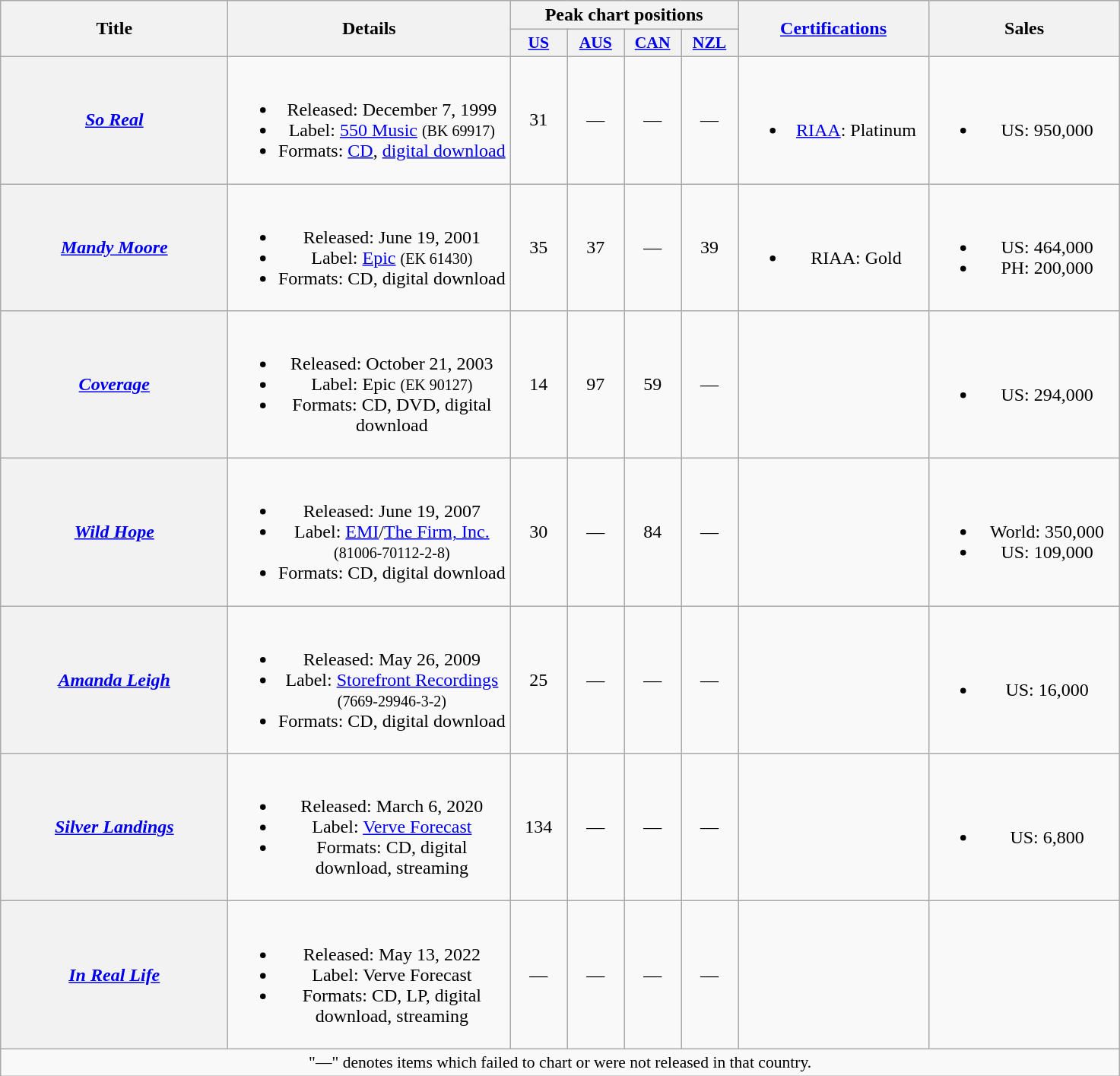<table class="wikitable plainrowheaders" style="text-align:center;">
<tr>
<th scope="col" rowspan="2" style="width:12em;">Title</th>
<th scope="col" rowspan="2" style="width:15em;">Details</th>
<th scope="col" colspan="4">Peak chart positions</th>
<th scope="col" rowspan="2" style="width:10em;"><a href='#'>Certifications</a></th>
<th scope="col" rowspan="2" style="width:10em;">Sales</th>
</tr>
<tr>
<th scope="col" style="width:3em;font-size:90%;"><a href='#'>US</a><br></th>
<th scope="col" style="width:3em;font-size:90%;"><a href='#'>AUS</a><br></th>
<th scope="col" style="width:3em;font-size:90%;"><a href='#'>CAN</a><br></th>
<th scope="col" style="width:3em;font-size:90%;"><a href='#'>NZL</a><br></th>
</tr>
<tr>
<th scope="row"><em><a href='#'>So Real</a></em></th>
<td><br><ul><li>Released: December 7, 1999</li><li>Label: <a href='#'>550 Music</a> <small>(BK 69917)</small></li><li>Formats: <a href='#'>CD</a>, <a href='#'>digital download</a></li></ul></td>
<td>31</td>
<td>—</td>
<td>—</td>
<td>—</td>
<td><br><ul><li><a href='#'>RIAA</a>: Platinum</li></ul></td>
<td><br><ul><li>US: 950,000</li></ul></td>
</tr>
<tr>
<th scope="row"><em><a href='#'>Mandy Moore</a></em></th>
<td><br><ul><li>Released: June 19, 2001</li><li>Label: <a href='#'>Epic</a> <small>(EK 61430)</small></li><li>Formats: CD, digital download</li></ul></td>
<td>35</td>
<td>37</td>
<td>—</td>
<td>39</td>
<td><br><ul><li>RIAA: Gold</li></ul></td>
<td><br><ul><li>US: 464,000</li><li>PH: 200,000</li></ul></td>
</tr>
<tr>
<th scope="row"><em><a href='#'>Coverage</a></em></th>
<td><br><ul><li>Released: October 21, 2003</li><li>Label: Epic <small>(EK 90127)</small></li><li>Formats: CD, DVD, digital download</li></ul></td>
<td>14</td>
<td>97</td>
<td>59</td>
<td>—</td>
<td></td>
<td><br><ul><li>US: 294,000</li></ul></td>
</tr>
<tr>
<th scope="row"><em><a href='#'>Wild Hope</a></em></th>
<td><br><ul><li>Released: June 19, 2007</li><li>Label: <a href='#'>EMI</a>/<a href='#'>The Firm, Inc.</a> <small>(81006-70112-2-8)</small></li><li>Formats: CD, digital download</li></ul></td>
<td>30</td>
<td>—</td>
<td>84</td>
<td>—</td>
<td></td>
<td><br><ul><li>World: 350,000</li><li>US: 109,000</li></ul></td>
</tr>
<tr>
<th scope="row"><em><a href='#'>Amanda Leigh</a></em></th>
<td><br><ul><li>Released: May 26, 2009</li><li>Label: <a href='#'>Storefront Recordings</a> <small>(7669-29946-3-2)</small></li><li>Formats: CD, digital download</li></ul></td>
<td>25</td>
<td>—</td>
<td>—</td>
<td>—</td>
<td></td>
<td><br><ul><li>US: 16,000</li></ul></td>
</tr>
<tr>
<th scope="row"><em><a href='#'>Silver Landings</a></em></th>
<td><br><ul><li>Released: March 6, 2020</li><li>Label: <a href='#'>Verve Forecast</a></li><li>Formats: CD, digital download, streaming</li></ul></td>
<td>134</td>
<td>—</td>
<td>—</td>
<td>—</td>
<td></td>
<td><br><ul><li>US: 6,800</li></ul></td>
</tr>
<tr>
<th scope="row"><em><a href='#'>In Real Life</a></em></th>
<td><br><ul><li>Released: May 13, 2022</li><li>Label: Verve Forecast</li><li>Formats: CD, LP, digital download, streaming</li></ul></td>
<td>—</td>
<td>—</td>
<td>—</td>
<td>—</td>
<td></td>
<td></td>
</tr>
<tr>
<td colspan="9" style="font-size:90%">"—" denotes items which failed to chart or were not released in that country.</td>
</tr>
</table>
